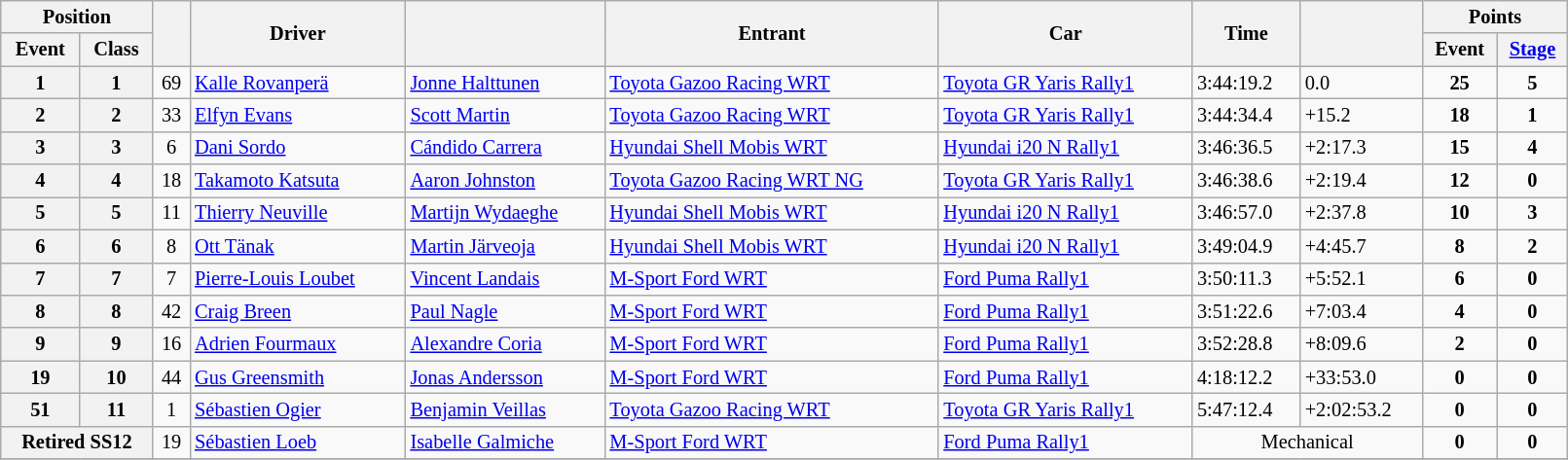<table class="wikitable" width=85% style="font-size:85%">
<tr>
<th colspan="2">Position</th>
<th rowspan="2"></th>
<th rowspan="2">Driver</th>
<th rowspan="2"></th>
<th rowspan="2">Entrant</th>
<th rowspan="2">Car</th>
<th rowspan="2">Time</th>
<th rowspan="2"></th>
<th colspan="2">Points</th>
</tr>
<tr>
<th>Event</th>
<th>Class</th>
<th>Event</th>
<th><a href='#'>Stage</a></th>
</tr>
<tr>
<th>1</th>
<th>1</th>
<td align="center">69</td>
<td><a href='#'>Kalle Rovanperä</a></td>
<td><a href='#'>Jonne Halttunen</a></td>
<td><a href='#'>Toyota Gazoo Racing WRT</a></td>
<td><a href='#'>Toyota GR Yaris Rally1</a></td>
<td>3:44:19.2</td>
<td>0.0</td>
<td align="center"><strong>25</strong></td>
<td align="center"><strong>5</strong></td>
</tr>
<tr>
<th>2</th>
<th>2</th>
<td align="center">33</td>
<td><a href='#'>Elfyn Evans</a></td>
<td><a href='#'>Scott Martin</a></td>
<td><a href='#'>Toyota Gazoo Racing WRT</a></td>
<td><a href='#'>Toyota GR Yaris Rally1</a></td>
<td>3:44:34.4</td>
<td>+15.2</td>
<td align="center"><strong>18</strong></td>
<td align="center"><strong>1</strong></td>
</tr>
<tr>
<th>3</th>
<th>3</th>
<td align="center">6</td>
<td><a href='#'>Dani Sordo</a></td>
<td><a href='#'>Cándido Carrera</a></td>
<td><a href='#'>Hyundai Shell Mobis WRT</a></td>
<td><a href='#'>Hyundai i20 N Rally1</a></td>
<td>3:46:36.5</td>
<td>+2:17.3</td>
<td align="center"><strong>15</strong></td>
<td align="center"><strong>4</strong></td>
</tr>
<tr>
<th>4</th>
<th>4</th>
<td align="center">18</td>
<td><a href='#'>Takamoto Katsuta</a></td>
<td><a href='#'>Aaron Johnston</a></td>
<td><a href='#'>Toyota Gazoo Racing WRT NG</a></td>
<td><a href='#'>Toyota GR Yaris Rally1</a></td>
<td>3:46:38.6</td>
<td>+2:19.4</td>
<td align="center"><strong>12</strong></td>
<td align="center"><strong>0</strong></td>
</tr>
<tr>
<th>5</th>
<th>5</th>
<td align="center">11</td>
<td><a href='#'>Thierry Neuville</a></td>
<td><a href='#'>Martijn Wydaeghe</a></td>
<td><a href='#'>Hyundai Shell Mobis WRT</a></td>
<td><a href='#'>Hyundai i20 N Rally1</a></td>
<td>3:46:57.0</td>
<td>+2:37.8</td>
<td align="center"><strong>10</strong></td>
<td align="center"><strong>3</strong></td>
</tr>
<tr>
<th>6</th>
<th>6</th>
<td align="center">8</td>
<td><a href='#'>Ott Tänak</a></td>
<td><a href='#'>Martin Järveoja</a></td>
<td><a href='#'>Hyundai Shell Mobis WRT</a></td>
<td><a href='#'>Hyundai i20 N Rally1</a></td>
<td>3:49:04.9</td>
<td>+4:45.7</td>
<td align="center"><strong>8</strong></td>
<td align="center"><strong>2</strong></td>
</tr>
<tr>
<th>7</th>
<th>7</th>
<td align="center">7</td>
<td><a href='#'>Pierre-Louis Loubet</a></td>
<td><a href='#'>Vincent Landais</a></td>
<td><a href='#'>M-Sport Ford WRT</a></td>
<td><a href='#'>Ford Puma Rally1</a></td>
<td>3:50:11.3</td>
<td>+5:52.1</td>
<td align="center"><strong>6</strong></td>
<td align="center"><strong>0</strong></td>
</tr>
<tr>
<th>8</th>
<th>8</th>
<td align="center">42</td>
<td><a href='#'>Craig Breen</a></td>
<td><a href='#'>Paul Nagle</a></td>
<td><a href='#'>M-Sport Ford WRT</a></td>
<td><a href='#'>Ford Puma Rally1</a></td>
<td>3:51:22.6</td>
<td>+7:03.4</td>
<td align="center"><strong>4</strong></td>
<td align="center"><strong>0</strong></td>
</tr>
<tr>
<th>9</th>
<th>9</th>
<td align="center">16</td>
<td><a href='#'>Adrien Fourmaux</a></td>
<td><a href='#'>Alexandre Coria</a></td>
<td><a href='#'>M-Sport Ford WRT</a></td>
<td><a href='#'>Ford Puma Rally1</a></td>
<td>3:52:28.8</td>
<td>+8:09.6</td>
<td align="center"><strong>2</strong></td>
<td align="center"><strong>0</strong></td>
</tr>
<tr>
<th>19</th>
<th>10</th>
<td align="center">44</td>
<td><a href='#'>Gus Greensmith</a></td>
<td><a href='#'>Jonas Andersson</a></td>
<td><a href='#'>M-Sport Ford WRT</a></td>
<td><a href='#'>Ford Puma Rally1</a></td>
<td>4:18:12.2</td>
<td>+33:53.0</td>
<td align="center"><strong>0</strong></td>
<td align="center"><strong>0</strong></td>
</tr>
<tr>
<th>51</th>
<th>11</th>
<td align="center">1</td>
<td><a href='#'>Sébastien Ogier</a></td>
<td><a href='#'>Benjamin Veillas</a></td>
<td><a href='#'>Toyota Gazoo Racing WRT</a></td>
<td><a href='#'>Toyota GR Yaris Rally1</a></td>
<td>5:47:12.4</td>
<td>+2:02:53.2</td>
<td align="center"><strong>0</strong></td>
<td align="center"><strong>0</strong></td>
</tr>
<tr>
<th colspan="2">Retired SS12</th>
<td align="center">19</td>
<td><a href='#'>Sébastien Loeb</a></td>
<td><a href='#'>Isabelle Galmiche</a></td>
<td><a href='#'>M-Sport Ford WRT</a></td>
<td><a href='#'>Ford Puma Rally1</a></td>
<td align="center" colspan="2">Mechanical</td>
<td align="center"><strong>0</strong></td>
<td align="center"><strong>0</strong></td>
</tr>
<tr>
</tr>
</table>
